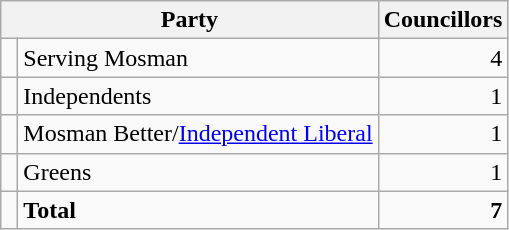<table class="wikitable">
<tr>
<th colspan="2">Party</th>
<th>Councillors</th>
</tr>
<tr>
<td> </td>
<td>Serving Mosman</td>
<td align=right>4</td>
</tr>
<tr>
<td> </td>
<td>Independents</td>
<td align=right>1</td>
</tr>
<tr>
<td> </td>
<td>Mosman Better/<a href='#'>Independent Liberal</a></td>
<td align=right>1</td>
</tr>
<tr>
<td> </td>
<td>Greens</td>
<td align=right>1</td>
</tr>
<tr>
<td></td>
<td><strong>Total</strong></td>
<td align=right><strong>7</strong></td>
</tr>
</table>
